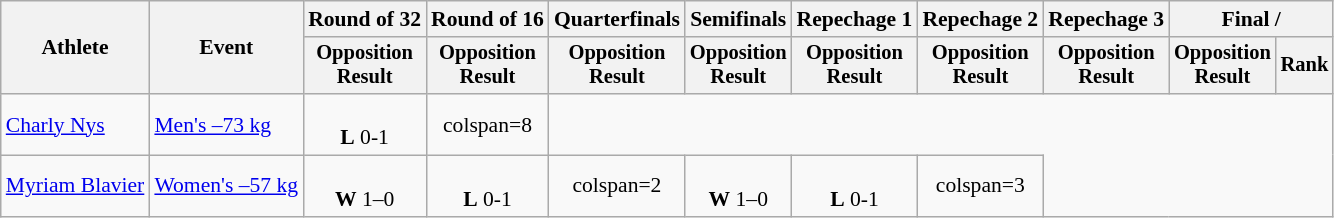<table class="wikitable" style="text-align:center; font-size:90%">
<tr>
<th rowspan=2>Athlete</th>
<th rowspan=2>Event</th>
<th>Round of 32</th>
<th>Round of 16</th>
<th>Quarterfinals</th>
<th>Semifinals</th>
<th>Repechage 1</th>
<th>Repechage 2</th>
<th>Repechage 3</th>
<th colspan=2>Final / </th>
</tr>
<tr style="font-size:95%">
<th>Opposition<br>Result</th>
<th>Opposition<br>Result</th>
<th>Opposition<br>Result</th>
<th>Opposition<br>Result</th>
<th>Opposition<br>Result</th>
<th>Opposition<br>Result</th>
<th>Opposition<br>Result</th>
<th>Opposition<br>Result</th>
<th>Rank</th>
</tr>
<tr>
<td align=left><a href='#'>Charly Nys</a></td>
<td align=left><a href='#'>Men's –73 kg</a></td>
<td><br><strong>L</strong> 0-1</td>
<td>colspan=8 </td>
</tr>
<tr>
<td align=left><a href='#'>Myriam Blavier</a></td>
<td align=left><a href='#'>Women's –57 kg</a></td>
<td><br><strong>W</strong> 1–0</td>
<td><br><strong>L</strong> 0-1</td>
<td>colspan=2 </td>
<td><br><strong>W</strong> 1–0</td>
<td><br><strong>L</strong> 0-1</td>
<td>colspan=3 </td>
</tr>
</table>
